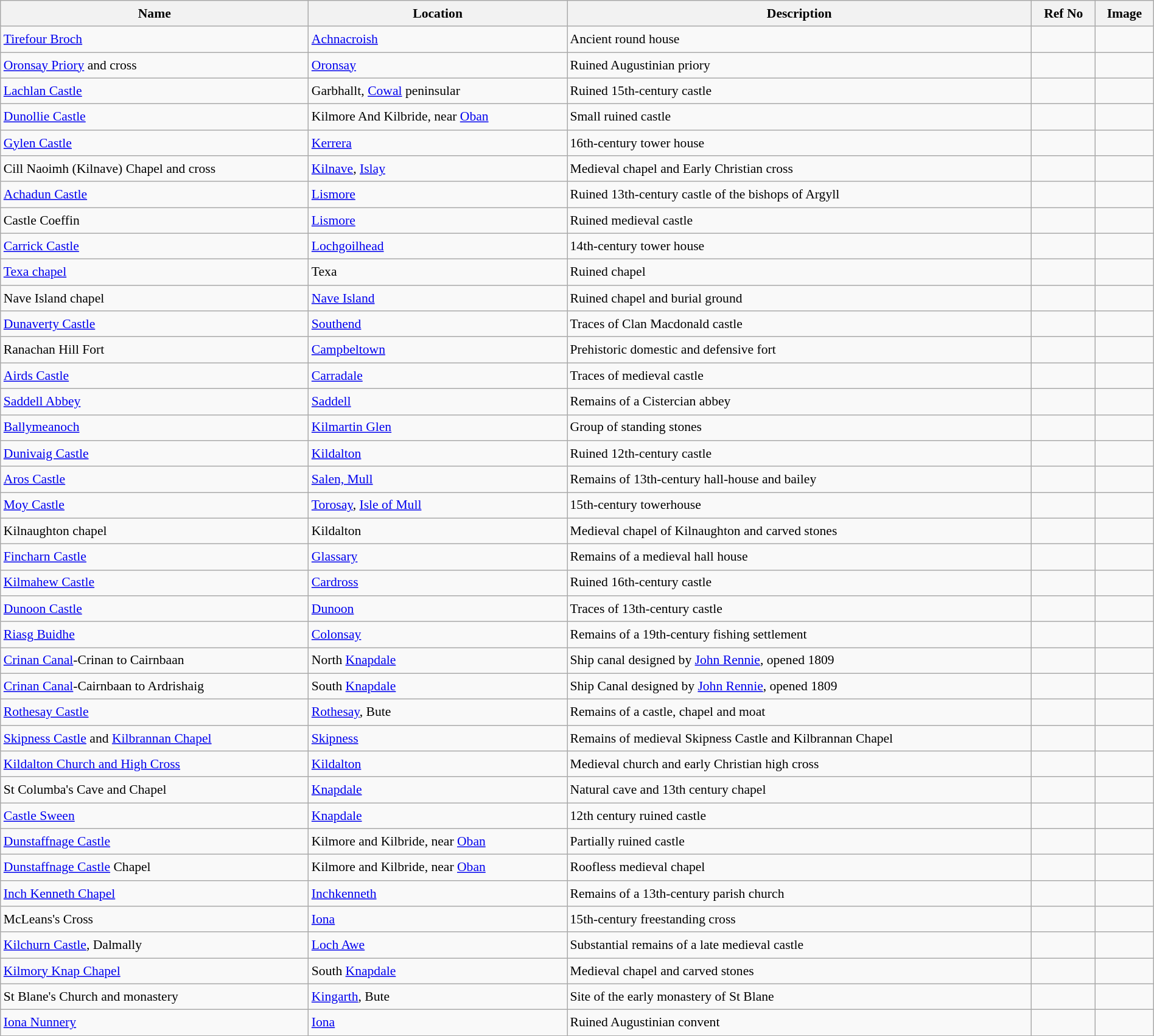<table class="wikitable sortable" style="font-size: 90%;width:100%;border:0px;text-align:left;line-height:150%;">
<tr>
<th>Name</th>
<th>Location</th>
<th class="unsortable">Description</th>
<th>Ref No</th>
<th class="unsortable">Image</th>
</tr>
<tr>
<td><a href='#'>Tirefour Broch</a></td>
<td><a href='#'>Achnacroish</a></td>
<td>Ancient round house</td>
<td></td>
<td></td>
</tr>
<tr>
<td><a href='#'>Oronsay Priory</a> and cross</td>
<td><a href='#'>Oronsay</a></td>
<td>Ruined Augustinian priory</td>
<td></td>
<td></td>
</tr>
<tr>
<td><a href='#'>Lachlan Castle</a></td>
<td>Garbhallt, <a href='#'>Cowal</a> peninsular</td>
<td>Ruined 15th-century castle</td>
<td></td>
<td></td>
</tr>
<tr>
<td><a href='#'>Dunollie Castle</a></td>
<td>Kilmore And Kilbride, near <a href='#'>Oban</a></td>
<td>Small ruined castle</td>
<td></td>
<td></td>
</tr>
<tr>
<td><a href='#'>Gylen Castle</a></td>
<td><a href='#'>Kerrera</a></td>
<td>16th-century tower house</td>
<td></td>
<td></td>
</tr>
<tr>
<td>Cill Naoimh (Kilnave) Chapel and cross</td>
<td><a href='#'>Kilnave</a>, <a href='#'>Islay</a></td>
<td>Medieval chapel and Early Christian cross</td>
<td></td>
<td></td>
</tr>
<tr>
<td><a href='#'>Achadun Castle</a></td>
<td><a href='#'>Lismore</a></td>
<td>Ruined 13th-century castle of the bishops of Argyll</td>
<td></td>
<td></td>
</tr>
<tr>
<td>Castle Coeffin</td>
<td><a href='#'>Lismore</a></td>
<td>Ruined medieval castle</td>
<td></td>
<td></td>
</tr>
<tr>
<td><a href='#'>Carrick Castle</a></td>
<td><a href='#'>Lochgoilhead</a></td>
<td>14th-century tower house</td>
<td></td>
<td></td>
</tr>
<tr>
<td><a href='#'>Texa chapel</a></td>
<td>Texa</td>
<td>Ruined chapel</td>
<td></td>
<td></td>
</tr>
<tr>
<td>Nave Island chapel</td>
<td><a href='#'>Nave Island</a></td>
<td>Ruined chapel and burial ground</td>
<td></td>
<td></td>
</tr>
<tr>
<td><a href='#'>Dunaverty Castle</a></td>
<td><a href='#'>Southend</a></td>
<td>Traces of Clan Macdonald castle</td>
<td></td>
<td></td>
</tr>
<tr>
<td>Ranachan Hill Fort</td>
<td><a href='#'>Campbeltown</a></td>
<td>Prehistoric domestic and defensive fort</td>
<td></td>
<td></td>
</tr>
<tr>
<td><a href='#'>Airds Castle</a></td>
<td><a href='#'>Carradale</a></td>
<td>Traces of medieval castle</td>
<td></td>
<td></td>
</tr>
<tr>
<td><a href='#'>Saddell Abbey</a></td>
<td><a href='#'>Saddell</a></td>
<td>Remains of a Cistercian abbey</td>
<td></td>
<td></td>
</tr>
<tr>
<td><a href='#'>Ballymeanoch</a></td>
<td><a href='#'>Kilmartin Glen</a></td>
<td>Group of standing stones</td>
<td></td>
<td></td>
</tr>
<tr>
<td><a href='#'>Dunivaig Castle</a></td>
<td><a href='#'>Kildalton</a></td>
<td>Ruined 12th-century castle</td>
<td></td>
<td></td>
</tr>
<tr>
<td><a href='#'>Aros Castle</a></td>
<td><a href='#'>Salen, Mull</a></td>
<td>Remains of 13th-century hall-house and bailey</td>
<td></td>
<td></td>
</tr>
<tr>
<td><a href='#'>Moy Castle</a></td>
<td><a href='#'>Torosay</a>, <a href='#'>Isle of Mull</a></td>
<td>15th-century towerhouse</td>
<td></td>
<td></td>
</tr>
<tr>
<td>Kilnaughton chapel</td>
<td>Kildalton</td>
<td>Medieval chapel of Kilnaughton and carved stones</td>
<td></td>
<td></td>
</tr>
<tr>
<td><a href='#'>Fincharn Castle</a></td>
<td><a href='#'>Glassary</a></td>
<td>Remains of a medieval hall house</td>
<td></td>
<td></td>
</tr>
<tr>
<td><a href='#'>Kilmahew Castle</a></td>
<td><a href='#'>Cardross</a></td>
<td>Ruined 16th-century castle</td>
<td></td>
<td></td>
</tr>
<tr>
<td><a href='#'>Dunoon Castle</a></td>
<td><a href='#'>Dunoon</a></td>
<td>Traces of 13th-century castle</td>
<td></td>
<td></td>
</tr>
<tr>
<td><a href='#'>Riasg Buidhe</a></td>
<td><a href='#'>Colonsay</a></td>
<td>Remains of a 19th-century fishing settlement</td>
<td></td>
<td></td>
</tr>
<tr>
<td><a href='#'>Crinan Canal</a>-Crinan to Cairnbaan</td>
<td>North <a href='#'>Knapdale</a></td>
<td>Ship canal designed by <a href='#'>John Rennie</a>, opened 1809</td>
<td></td>
<td></td>
</tr>
<tr>
<td><a href='#'>Crinan Canal</a>-Cairnbaan to Ardrishaig</td>
<td>South <a href='#'>Knapdale</a></td>
<td>Ship Canal designed by <a href='#'>John Rennie</a>, opened 1809</td>
<td></td>
<td></td>
</tr>
<tr>
<td><a href='#'>Rothesay Castle</a></td>
<td><a href='#'>Rothesay</a>, Bute</td>
<td>Remains of a castle, chapel and moat</td>
<td></td>
<td></td>
</tr>
<tr>
<td><a href='#'>Skipness Castle</a> and <a href='#'>Kilbrannan Chapel</a></td>
<td><a href='#'>Skipness</a></td>
<td>Remains of medieval Skipness Castle and Kilbrannan Chapel</td>
<td></td>
<td></td>
</tr>
<tr>
<td><a href='#'>Kildalton Church and High Cross</a></td>
<td><a href='#'>Kildalton</a></td>
<td>Medieval church and early Christian high cross</td>
<td></td>
<td></td>
</tr>
<tr>
<td>St Columba's Cave and Chapel</td>
<td><a href='#'>Knapdale</a></td>
<td>Natural cave and 13th century chapel</td>
<td></td>
<td></td>
</tr>
<tr>
<td><a href='#'>Castle Sween</a></td>
<td><a href='#'>Knapdale</a></td>
<td>12th century ruined castle</td>
<td></td>
<td></td>
</tr>
<tr>
<td><a href='#'>Dunstaffnage Castle</a></td>
<td>Kilmore and Kilbride, near <a href='#'>Oban</a></td>
<td>Partially ruined castle</td>
<td></td>
<td></td>
</tr>
<tr>
<td><a href='#'>Dunstaffnage Castle</a> Chapel</td>
<td>Kilmore and Kilbride, near <a href='#'>Oban</a></td>
<td>Roofless medieval chapel</td>
<td></td>
<td></td>
</tr>
<tr>
<td><a href='#'>Inch Kenneth Chapel</a></td>
<td><a href='#'>Inchkenneth</a></td>
<td>Remains of a 13th-century parish church</td>
<td></td>
<td></td>
</tr>
<tr>
<td>McLeans's Cross</td>
<td><a href='#'>Iona</a></td>
<td>15th-century freestanding cross</td>
<td></td>
<td></td>
</tr>
<tr>
<td><a href='#'>Kilchurn Castle</a>, Dalmally</td>
<td><a href='#'>Loch Awe</a></td>
<td>Substantial remains of a late medieval castle</td>
<td></td>
<td></td>
</tr>
<tr>
<td><a href='#'>Kilmory Knap Chapel</a></td>
<td>South <a href='#'>Knapdale</a></td>
<td>Medieval chapel and carved stones</td>
<td></td>
<td></td>
</tr>
<tr>
<td>St Blane's Church and monastery</td>
<td><a href='#'>Kingarth</a>, Bute</td>
<td>Site of the early monastery of St Blane</td>
<td></td>
<td></td>
</tr>
<tr>
<td><a href='#'>Iona Nunnery</a></td>
<td><a href='#'>Iona</a></td>
<td>Ruined Augustinian convent</td>
<td></td>
<td></td>
</tr>
<tr>
</tr>
</table>
